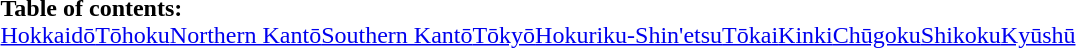<table border="0" id="toc1"  style="margin:0 auto; margin:auto;">
<tr>
<td><strong>Table of contents:</strong><br><a href='#'>Hokkaidō</a><a href='#'>Tōhoku</a><a href='#'>Northern Kantō</a><a href='#'>Southern Kantō</a><a href='#'>Tōkyō</a><a href='#'>Hokuriku-Shin'etsu</a><a href='#'>Tōkai</a><a href='#'>Kinki</a><a href='#'>Chūgoku</a><a href='#'>Shikoku</a><a href='#'>Kyūshū</a></td>
</tr>
</table>
